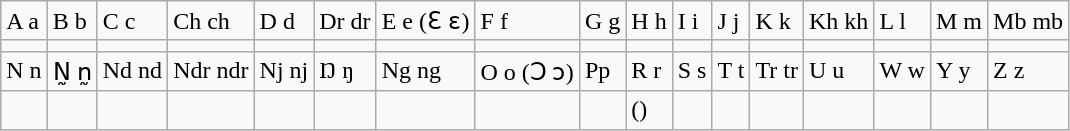<table class="wikitable">
<tr>
<td>A a</td>
<td>B b</td>
<td>C c</td>
<td>Ch ch</td>
<td>D d</td>
<td>Dr dr</td>
<td>E e (Ɛ ɛ)</td>
<td>F f</td>
<td>G g</td>
<td>H h</td>
<td>I i</td>
<td>J j</td>
<td>K k</td>
<td>Kh kh</td>
<td>L l</td>
<td>M m</td>
<td>Mb mb</td>
</tr>
<tr>
<td></td>
<td></td>
<td></td>
<td></td>
<td></td>
<td></td>
<td></td>
<td></td>
<td></td>
<td></td>
<td></td>
<td></td>
<td></td>
<td></td>
<td></td>
<td></td>
<td></td>
</tr>
<tr>
<td>N n</td>
<td>N̰ n̰</td>
<td>Nd nd</td>
<td>Ndr ndr</td>
<td>Nj nj</td>
<td>Ŋ ŋ</td>
<td>Ng ng</td>
<td>O o (Ɔ ɔ)</td>
<td>Pp</td>
<td>R r</td>
<td>S s</td>
<td>T t</td>
<td>Tr tr</td>
<td>U u</td>
<td>W w</td>
<td>Y y</td>
<td>Z z</td>
</tr>
<tr>
<td></td>
<td></td>
<td></td>
<td></td>
<td></td>
<td></td>
<td></td>
<td></td>
<td></td>
<td> ()</td>
<td></td>
<td></td>
<td></td>
<td></td>
<td></td>
<td></td>
<td></td>
</tr>
</table>
